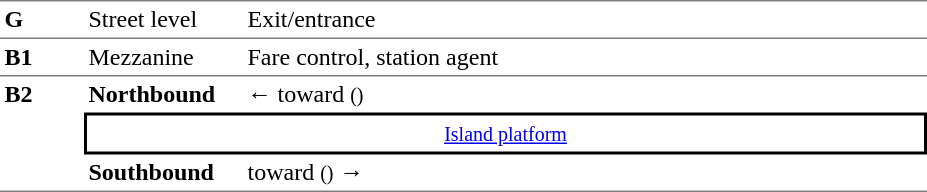<table table border=0 cellspacing=0 cellpadding=3>
<tr>
<td style="border-bottom:solid 1px gray;border-top:solid 1px gray;" width=50><strong>G</strong></td>
<td style="border-top:solid 1px gray;border-bottom:solid 1px gray;" width=100>Street level</td>
<td style="border-top:solid 1px gray;border-bottom:solid 1px gray;" width=450>Exit/entrance</td>
</tr>
<tr>
<td><strong>B1</strong></td>
<td>Mezzanine</td>
<td>Fare control, station agent</td>
</tr>
<tr>
<td style="border-top:solid 1px gray;border-bottom:solid 1px gray;" rowspan=3 valign=top><strong>B2</strong></td>
<td style="border-top:solid 1px gray;"><span><strong>Northbound</strong></span></td>
<td style="border-top:solid 1px gray;">←   toward  <small>()</small></td>
</tr>
<tr>
<td style="border-top:solid 2px black;border-right:solid 2px black;border-left:solid 2px black;border-bottom:solid 2px black;text-align:center;" colspan=2><small><a href='#'>Island platform</a></small></td>
</tr>
<tr>
<td style="border-bottom:solid 1px gray;"><span><strong>Southbound</strong></span></td>
<td style="border-bottom:solid 1px gray;">  toward  <small>()</small> →</td>
</tr>
</table>
